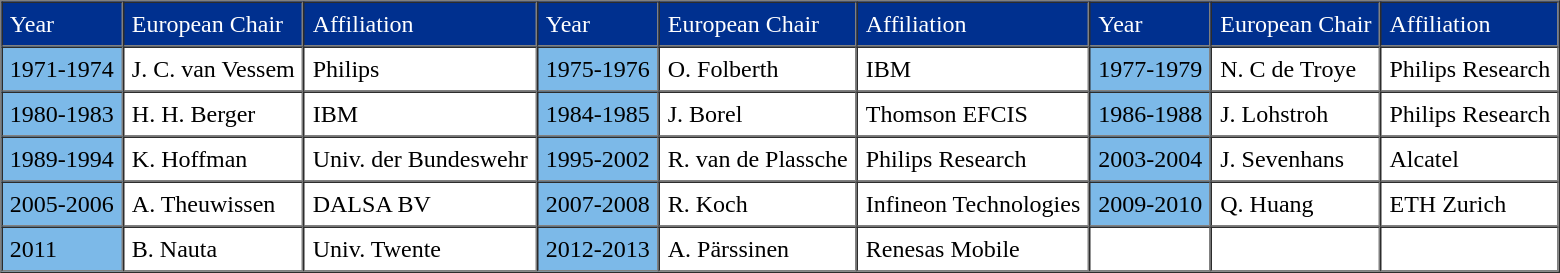<table border="1" cellpadding="5" cellspacing="0" align="center">
<tr>
<td style="background:#00308F; color: white ">Year</td>
<td style="background:#00308F; color: white ">European Chair</td>
<td style="background:#00308F; color: white ">Affiliation</td>
<td style="background:#00308F; color: white ">Year</td>
<td style="background:#00308F; color: white ">European Chair</td>
<td style="background:#00308F; color: white ">Affiliation</td>
<td style="background:#00308F; color: white ">Year</td>
<td style="background:#00308F; color: white ">European Chair</td>
<td style="background:#00308F; color: white ">Affiliation</td>
</tr>
<tr>
<td style="background: #7CB9E8; color:black">1971-1974</td>
<td>J. C. van Vessem</td>
<td>Philips</td>
<td style="background: #7CB9E8; color:black">1975-1976</td>
<td>O. Folberth</td>
<td>IBM</td>
<td style="background: #7CB9E8; color:black">1977-1979</td>
<td>N. C de Troye</td>
<td>Philips Research</td>
</tr>
<tr>
<td style="background: #7CB9E8; color:black">1980-1983</td>
<td>H. H. Berger</td>
<td>IBM</td>
<td style="background: #7CB9E8; color:black">1984-1985</td>
<td>J. Borel</td>
<td>Thomson EFCIS</td>
<td style="background: #7CB9E8; color:black">1986-1988</td>
<td>J. Lohstroh</td>
<td>Philips Research</td>
</tr>
<tr>
<td style="background: #7CB9E8; color:black">1989-1994</td>
<td>K. Hoffman</td>
<td>Univ. der Bundeswehr</td>
<td style="background: #7CB9E8; color:black">1995-2002</td>
<td>R. van de Plassche</td>
<td>Philips Research</td>
<td style="background: #7CB9E8; color:black">2003-2004</td>
<td>J. Sevenhans</td>
<td>Alcatel</td>
</tr>
<tr>
<td style="background: #7CB9E8; color:black">2005-2006</td>
<td>A. Theuwissen</td>
<td>DALSA BV</td>
<td style="background: #7CB9E8; color:black">2007-2008</td>
<td>R. Koch</td>
<td>Infineon Technologies</td>
<td style="background: #7CB9E8; color:black">2009-2010</td>
<td>Q. Huang</td>
<td>ETH Zurich</td>
</tr>
<tr>
<td style="background: #7CB9E8; color:black">2011</td>
<td>B. Nauta</td>
<td>Univ. Twente</td>
<td style="background: #7CB9E8; color:black">2012-2013</td>
<td>A. Pärssinen</td>
<td>Renesas Mobile</td>
<td></td>
<td></td>
<td></td>
</tr>
</table>
